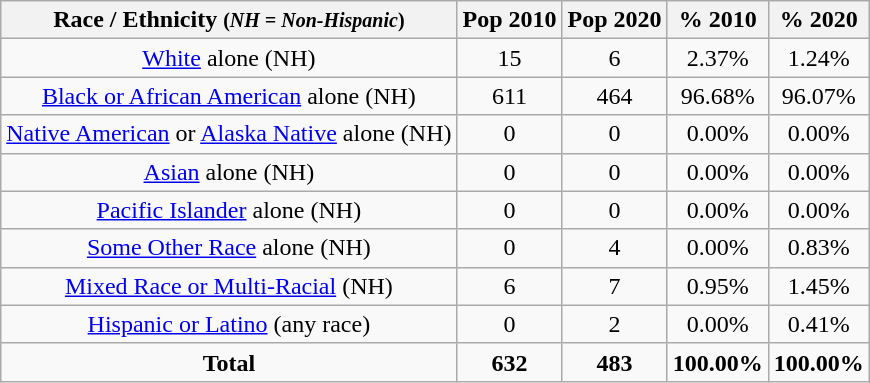<table class="wikitable" style="text-align:center;">
<tr>
<th>Race / Ethnicity <small>(<em>NH = Non-Hispanic</em>)</small></th>
<th>Pop 2010</th>
<th>Pop 2020</th>
<th>% 2010</th>
<th>% 2020</th>
</tr>
<tr>
<td><a href='#'>White</a> alone (NH)</td>
<td>15</td>
<td>6</td>
<td>2.37%</td>
<td>1.24%</td>
</tr>
<tr>
<td><a href='#'>Black or African American</a> alone (NH)</td>
<td>611</td>
<td>464</td>
<td>96.68%</td>
<td>96.07%</td>
</tr>
<tr>
<td><a href='#'>Native American</a> or <a href='#'>Alaska Native</a> alone (NH)</td>
<td>0</td>
<td>0</td>
<td>0.00%</td>
<td>0.00%</td>
</tr>
<tr>
<td><a href='#'>Asian</a> alone (NH)</td>
<td>0</td>
<td>0</td>
<td>0.00%</td>
<td>0.00%</td>
</tr>
<tr>
<td><a href='#'>Pacific Islander</a> alone (NH)</td>
<td>0</td>
<td>0</td>
<td>0.00%</td>
<td>0.00%</td>
</tr>
<tr>
<td><a href='#'>Some Other Race</a> alone (NH)</td>
<td>0</td>
<td>4</td>
<td>0.00%</td>
<td>0.83%</td>
</tr>
<tr>
<td><a href='#'>Mixed Race or Multi-Racial</a> (NH)</td>
<td>6</td>
<td>7</td>
<td>0.95%</td>
<td>1.45%</td>
</tr>
<tr>
<td><a href='#'>Hispanic or Latino</a> (any race)</td>
<td>0</td>
<td>2</td>
<td>0.00%</td>
<td>0.41%</td>
</tr>
<tr>
<td><strong>Total</strong></td>
<td><strong>632</strong></td>
<td><strong>483</strong></td>
<td><strong>100.00%</strong></td>
<td><strong>100.00%</strong></td>
</tr>
</table>
